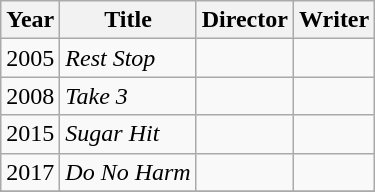<table class="wikitable">
<tr>
<th>Year</th>
<th>Title</th>
<th>Director</th>
<th>Writer</th>
</tr>
<tr>
<td>2005</td>
<td><em>Rest Stop</em></td>
<td></td>
<td></td>
</tr>
<tr>
<td>2008</td>
<td><em>Take 3</em></td>
<td></td>
<td></td>
</tr>
<tr>
<td>2015</td>
<td><em>Sugar Hit</em></td>
<td></td>
<td></td>
</tr>
<tr>
<td>2017</td>
<td><em>Do No Harm</em></td>
<td></td>
<td></td>
</tr>
<tr>
</tr>
</table>
